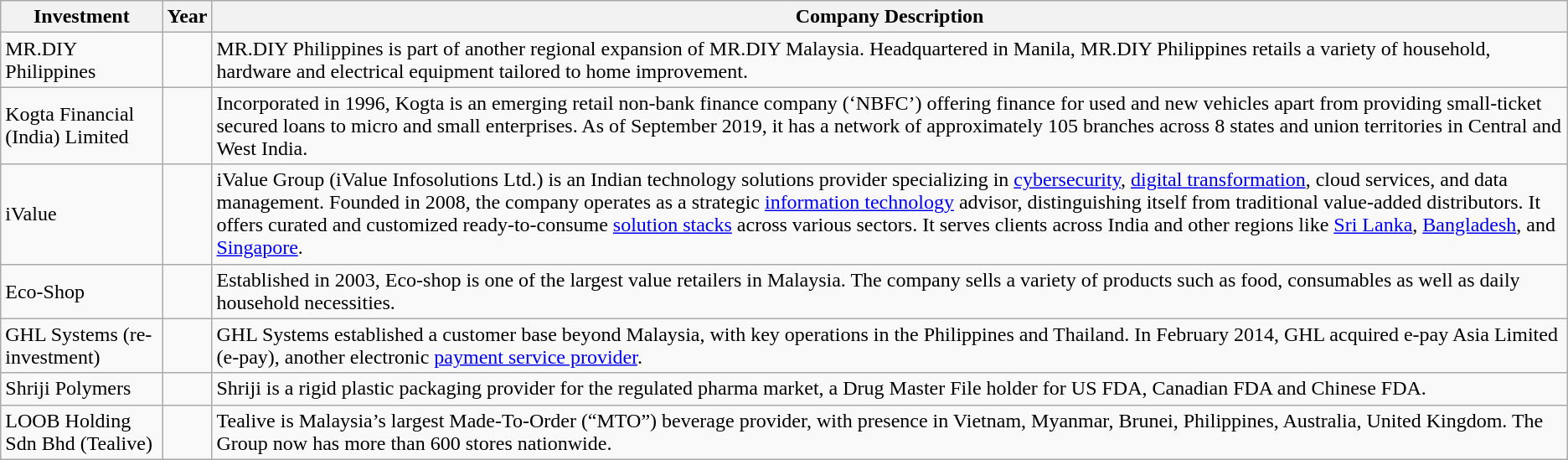<table class="wikitable">
<tr>
<th>Investment</th>
<th>Year</th>
<th>Company Description</th>
</tr>
<tr>
<td MR.DIY>MR.DIY Philippines</td>
<td></td>
<td>MR.DIY Philippines is part of another regional expansion of MR.DIY Malaysia. Headquartered in Manila, MR.DIY Philippines retails a variety of household, hardware and electrical equipment tailored to home improvement.</td>
</tr>
<tr>
<td>Kogta Financial (India) Limited</td>
<td></td>
<td>Incorporated in 1996, Kogta is an emerging retail non-bank finance company (‘NBFC’) offering finance for used and new vehicles apart from providing small-ticket secured loans to micro and small enterprises. As of September 2019, it has a network of approximately 105 branches across 8 states and union territories in Central and West India.</td>
</tr>
<tr>
<td>iValue</td>
<td></td>
<td>iValue Group (iValue Infosolutions Ltd.) is an Indian technology solutions provider specializing in <a href='#'>cybersecurity</a>, <a href='#'>digital transformation</a>, cloud services, and data management. Founded in 2008, the company operates as a strategic <a href='#'>information technology</a> advisor, distinguishing itself from traditional value-added distributors. It offers curated and customized ready-to-consume <a href='#'>solution stacks</a> across various sectors. It serves clients across India and other regions like <a href='#'>Sri Lanka</a>, <a href='#'>Bangladesh</a>, and <a href='#'>Singapore</a>.</td>
</tr>
<tr>
<td>Eco-Shop</td>
<td></td>
<td>Established in 2003, Eco-shop is one of the largest value retailers in Malaysia. The company sells a variety of products such as food, consumables as well as daily household necessities.</td>
</tr>
<tr>
<td>GHL Systems (re-investment)</td>
<td></td>
<td>GHL Systems established a customer base beyond Malaysia, with key operations in the Philippines and Thailand. In February 2014, GHL acquired e-pay Asia Limited (e-pay), another electronic <a href='#'>payment service provider</a>.</td>
</tr>
<tr>
<td>Shriji Polymers</td>
<td></td>
<td>Shriji is a rigid plastic packaging provider for the regulated pharma market, a Drug Master File holder for US FDA, Canadian FDA and Chinese FDA.</td>
</tr>
<tr>
<td>LOOB Holding Sdn Bhd (Tealive)</td>
<td></td>
<td>Tealive is Malaysia’s largest Made-To-Order (“MTO”) beverage provider, with presence in Vietnam, Myanmar, Brunei, Philippines, Australia, United Kingdom. The Group now has more than 600 stores nationwide.</td>
</tr>
</table>
